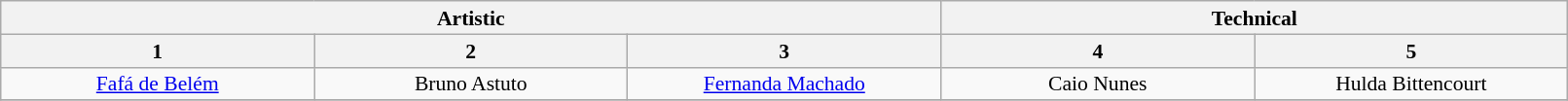<table class="wikitable" style="font-size:90%; line-height:16px; text-align:center" width="85%">
<tr>
<th colspan=3>Artistic</th>
<th colspan=2>Technical</th>
</tr>
<tr>
<th>1</th>
<th>2</th>
<th>3</th>
<th>4</th>
<th>5</th>
</tr>
<tr>
<td width=150><a href='#'>Fafá de Belém</a></td>
<td width=150>Bruno Astuto</td>
<td width=150><a href='#'>Fernanda Machado</a></td>
<td width=150>Caio Nunes</td>
<td width=150>Hulda Bittencourt</td>
</tr>
<tr>
</tr>
</table>
